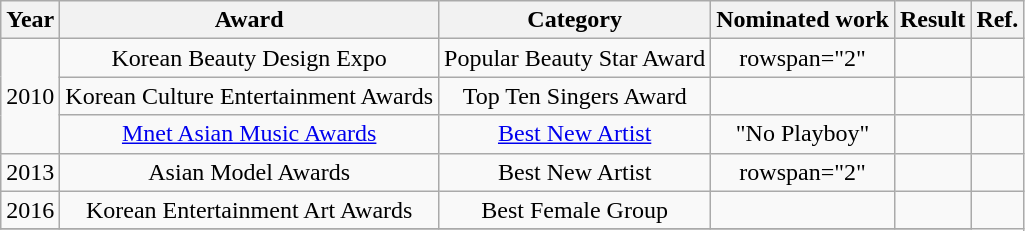<table class="wikitable plainrowheaders" style="text-align:center;">
<tr>
<th>Year</th>
<th>Award</th>
<th>Category</th>
<th>Nominated work</th>
<th>Result</th>
<th>Ref.</th>
</tr>
<tr>
<td rowspan="3">2010</td>
<td>Korean Beauty Design Expo</td>
<td>Popular Beauty Star Award</td>
<td>rowspan="2" </td>
<td></td>
<td></td>
</tr>
<tr>
<td>Korean Culture Entertainment Awards</td>
<td>Top Ten Singers Award</td>
<td></td>
<td></td>
</tr>
<tr>
<td><a href='#'>Mnet Asian Music Awards</a></td>
<td><a href='#'>Best New Artist</a></td>
<td>"No Playboy"</td>
<td></td>
<td></td>
</tr>
<tr>
<td>2013</td>
<td>Asian Model Awards</td>
<td>Best New Artist</td>
<td>rowspan="2" </td>
<td></td>
<td></td>
</tr>
<tr>
<td>2016</td>
<td>Korean Entertainment Art Awards</td>
<td>Best Female Group</td>
<td></td>
<td></td>
</tr>
<tr>
</tr>
</table>
